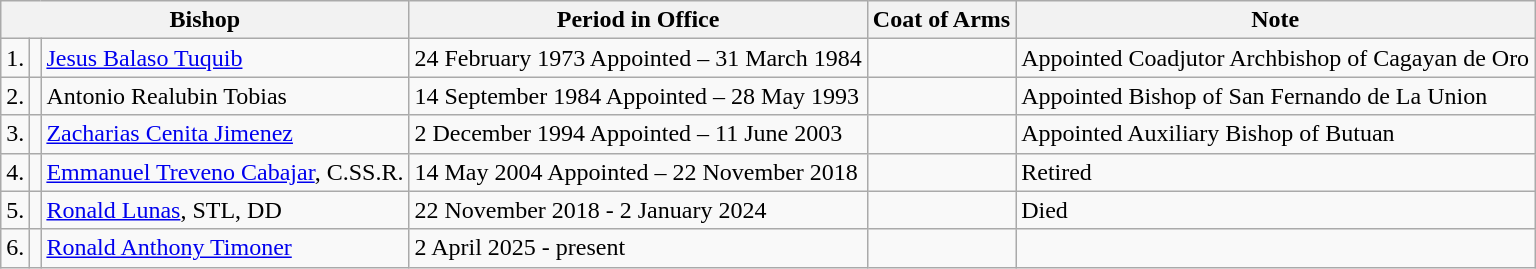<table class="wikitable">
<tr>
<th colspan=3>Bishop</th>
<th>Period in Office</th>
<th>Coat of Arms</th>
<th>Note</th>
</tr>
<tr>
<td>1.</td>
<td></td>
<td><a href='#'>Jesus Balaso Tuquib</a></td>
<td>24 February 1973 Appointed – 31 March 1984</td>
<td></td>
<td>Appointed Coadjutor Archbishop of Cagayan de Oro</td>
</tr>
<tr>
<td>2.</td>
<td></td>
<td>Antonio Realubin Tobias</td>
<td>14 September 1984 Appointed – 28 May 1993</td>
<td></td>
<td>Appointed Bishop of San Fernando de La Union</td>
</tr>
<tr>
<td>3.</td>
<td></td>
<td><a href='#'>Zacharias Cenita Jimenez</a></td>
<td>2 December 1994 Appointed – 11 June 2003</td>
<td></td>
<td>Appointed Auxiliary Bishop of Butuan</td>
</tr>
<tr>
<td>4.</td>
<td></td>
<td><a href='#'>Emmanuel Treveno Cabajar</a>, C.SS.R.</td>
<td>14 May 2004 Appointed – 22 November 2018</td>
<td></td>
<td>Retired</td>
</tr>
<tr>
<td>5.</td>
<td></td>
<td><a href='#'>Ronald Lunas</a>, STL, DD</td>
<td>22 November 2018 - 2 January 2024</td>
<td></td>
<td>Died</td>
</tr>
<tr>
<td>6.</td>
<td></td>
<td><a href='#'>Ronald Anthony Timoner</a></td>
<td>2 April 2025 - present</td>
<td></td>
<td></td>
</tr>
</table>
